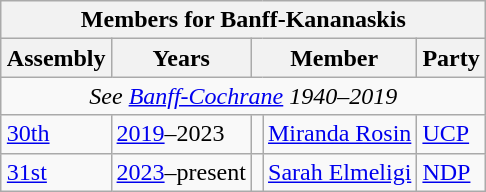<table class="wikitable" align=right>
<tr>
<th colspan=5>Members for Banff-Kananaskis</th>
</tr>
<tr>
<th>Assembly</th>
<th>Years</th>
<th colspan="2">Member</th>
<th>Party</th>
</tr>
<tr>
<td align="center" colspan=5><em>See <a href='#'>Banff-Cochrane</a> 1940–2019</em></td>
</tr>
<tr>
<td><a href='#'>30th</a></td>
<td><a href='#'>2019</a>–2023</td>
<td></td>
<td><a href='#'>Miranda Rosin</a></td>
<td><a href='#'>UCP</a></td>
</tr>
<tr>
<td><a href='#'>31st</a></td>
<td><a href='#'>2023</a>–present</td>
<td></td>
<td><a href='#'>Sarah Elmeligi</a></td>
<td><a href='#'>NDP</a></td>
</tr>
</table>
